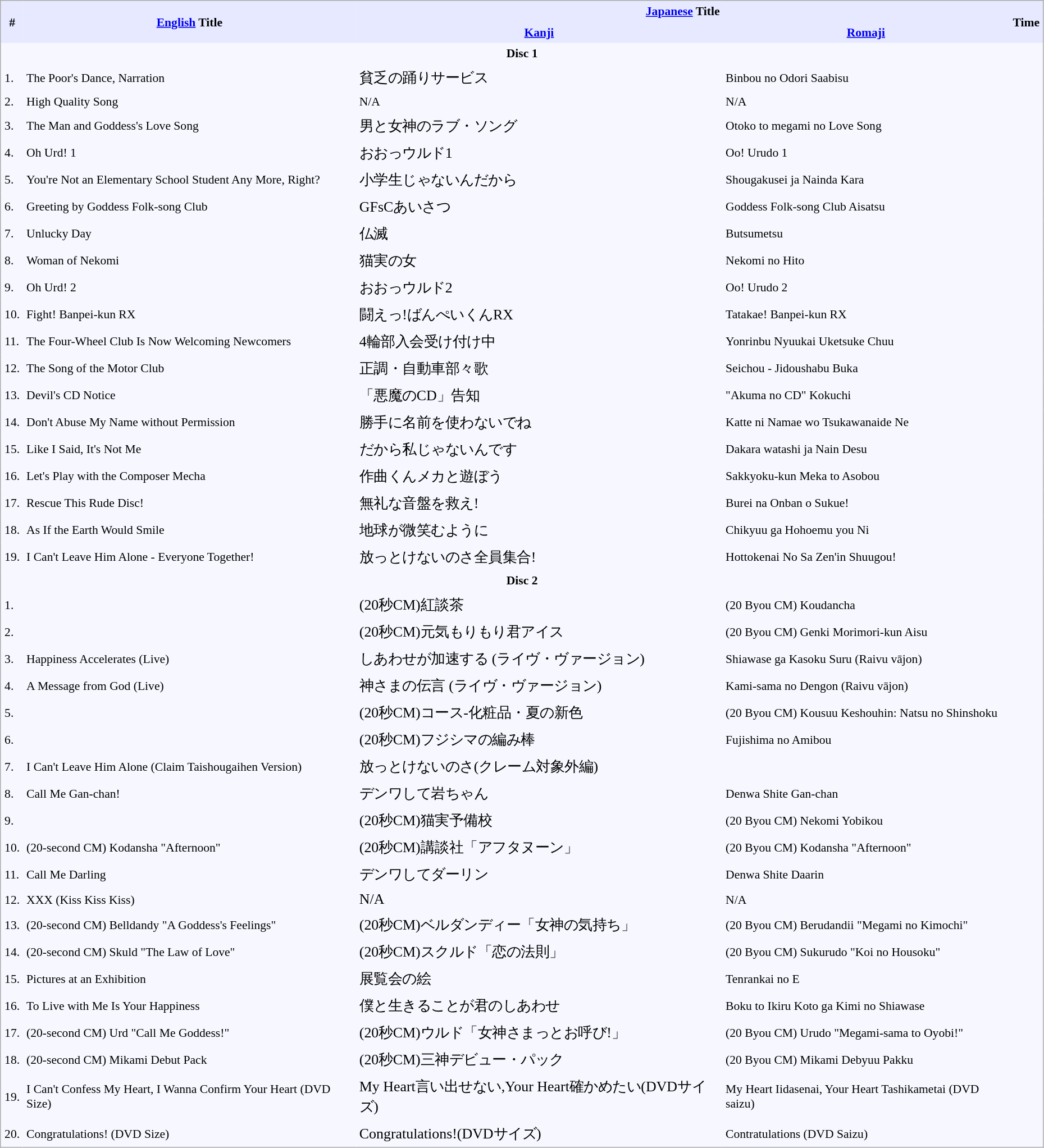<table border="0" cellpadding="4" cellspacing="0"  style="border:1px #aaa solid; border-collapse:collapse; padding:0.2em; margin:0 1em 1em; background:#f7f8ff; font-size:0.9em; width:98%;">
<tr style="vertical-align:middle; background:#e6e9ff;">
<th rowspan="2">#</th>
<th rowspan="2"><a href='#'>English</a> Title</th>
<th colspan="2"><a href='#'>Japanese</a> Title</th>
<th rowspan="2">Time</th>
</tr>
<tr style="background:#e6e9ff;">
<th><a href='#'>Kanji</a></th>
<th><a href='#'>Romaji</a></th>
</tr>
<tr>
<td colspan="5" style="text-align:center;"><strong>Disc 1</strong></td>
</tr>
<tr>
<td>1.</td>
<td>The Poor's Dance, Narration</td>
<td style="font-size: 120%;">貧乏の踊りサービス</td>
<td>Binbou no Odori Saabisu</td>
<td></td>
</tr>
<tr>
<td>2.</td>
<td>High Quality Song</td>
<td>N/A</td>
<td>N/A</td>
<td></td>
</tr>
<tr>
<td>3.</td>
<td>The Man and Goddess's Love Song</td>
<td style="font-size: 120%;">男と女神のラブ・ソング</td>
<td>Otoko to megami no Love Song</td>
<td></td>
</tr>
<tr>
<td>4.</td>
<td>Oh Urd! 1</td>
<td style="font-size: 120%;">おおっウルド1</td>
<td>Oo! Urudo 1</td>
<td></td>
</tr>
<tr>
<td>5.</td>
<td>You're Not an Elementary School Student Any More, Right?</td>
<td style="font-size: 120%;">小学生じゃないんだから</td>
<td>Shougakusei ja Nainda Kara</td>
<td></td>
</tr>
<tr>
<td>6.</td>
<td>Greeting by Goddess Folk-song Club</td>
<td style="font-size: 120%;">GFsCあいさつ</td>
<td>Goddess Folk-song Club Aisatsu</td>
<td></td>
</tr>
<tr>
<td>7.</td>
<td>Unlucky Day</td>
<td style="font-size: 120%;">仏滅</td>
<td>Butsumetsu</td>
<td></td>
</tr>
<tr>
<td>8.</td>
<td>Woman of Nekomi</td>
<td style="font-size: 120%;">猫実の女</td>
<td>Nekomi no Hito</td>
<td></td>
</tr>
<tr>
<td>9.</td>
<td>Oh Urd! 2</td>
<td style="font-size: 120%;">おおっウルド2</td>
<td>Oo! Urudo 2</td>
<td></td>
</tr>
<tr>
<td>10.</td>
<td>Fight! Banpei-kun RX</td>
<td style="font-size: 120%;">闘えっ!ばんぺいくんRX</td>
<td>Tatakae! Banpei-kun RX</td>
<td></td>
</tr>
<tr>
<td>11.</td>
<td>The Four-Wheel Club Is Now Welcoming Newcomers</td>
<td style="font-size: 120%;">4輪部入会受け付け中</td>
<td>Yonrinbu Nyuukai Uketsuke Chuu</td>
<td></td>
</tr>
<tr>
<td>12.</td>
<td>The Song of the Motor Club</td>
<td style="font-size: 120%;">正調・自動車部々歌</td>
<td>Seichou - Jidoushabu Buka</td>
<td></td>
</tr>
<tr>
<td>13.</td>
<td>Devil's CD Notice</td>
<td style="font-size: 120%;">「悪魔のCD」告知</td>
<td>"Akuma no CD" Kokuchi</td>
<td></td>
</tr>
<tr>
<td>14.</td>
<td>Don't Abuse My Name without Permission</td>
<td style="font-size: 120%;">勝手に名前を使わないでね</td>
<td>Katte ni Namae wo Tsukawanaide Ne</td>
<td></td>
</tr>
<tr>
<td>15.</td>
<td>Like I Said, It's Not Me</td>
<td style="font-size: 120%;">だから私じゃないんです</td>
<td>Dakara watashi ja Nain Desu</td>
<td></td>
</tr>
<tr>
<td>16.</td>
<td>Let's Play with the Composer Mecha</td>
<td style="font-size: 120%;">作曲くんメカと遊ぼう</td>
<td>Sakkyoku-kun Meka to Asobou</td>
<td></td>
</tr>
<tr>
<td>17.</td>
<td>Rescue This Rude Disc!</td>
<td style="font-size: 120%;">無礼な音盤を救え!</td>
<td>Burei na Onban o Sukue!</td>
<td></td>
</tr>
<tr>
<td>18.</td>
<td>As If the Earth Would Smile</td>
<td style="font-size: 120%;">地球が微笑むように</td>
<td>Chikyuu ga Hohoemu you Ni</td>
<td></td>
</tr>
<tr>
<td>19.</td>
<td>I Can't Leave Him Alone - Everyone Together!</td>
<td style="font-size: 120%;">放っとけないのさ全員集合!</td>
<td>Hottokenai No Sa Zen'in Shuugou!</td>
<td></td>
</tr>
<tr>
<td colspan="5" style="text-align:center;"><strong>Disc 2</strong></td>
</tr>
<tr>
<td>1.</td>
<td></td>
<td style="font-size: 120%;">(20秒CM)紅談茶</td>
<td>(20 Byou CM) Koudancha</td>
<td></td>
</tr>
<tr>
<td>2.</td>
<td></td>
<td style="font-size: 120%;">(20秒CM)元気もりもり君アイス</td>
<td>(20 Byou CM) Genki Morimori-kun Aisu</td>
<td></td>
</tr>
<tr>
<td>3.</td>
<td>Happiness Accelerates (Live)</td>
<td style="font-size: 120%;">しあわせが加速する (ライヴ・ヴァージョン)</td>
<td>Shiawase ga Kasoku Suru (Raivu vājon)</td>
<td></td>
</tr>
<tr>
<td>4.</td>
<td>A Message from God (Live)</td>
<td style="font-size: 120%;">神さまの伝言 (ライヴ・ヴァージョン)</td>
<td>Kami-sama no Dengon (Raivu vājon)</td>
<td></td>
</tr>
<tr>
<td>5.</td>
<td></td>
<td style="font-size: 120%;">(20秒CM)コース-化粧品・夏の新色</td>
<td>(20 Byou CM) Kousuu Keshouhin: Natsu no Shinshoku</td>
<td></td>
</tr>
<tr>
<td>6.</td>
<td></td>
<td style="font-size: 120%;">(20秒CM)フジシマの編み棒</td>
<td>Fujishima no Amibou</td>
<td></td>
</tr>
<tr>
<td>7.</td>
<td>I Can't Leave Him Alone (Claim Taishougaihen Version)</td>
<td style="font-size: 120%;">放っとけないのさ(クレーム対象外編)</td>
<td></td>
<td></td>
</tr>
<tr>
<td>8.</td>
<td>Call Me Gan-chan!</td>
<td style="font-size: 120%;">デンワして岩ちゃん</td>
<td>Denwa Shite Gan-chan</td>
<td></td>
</tr>
<tr>
<td>9.</td>
<td></td>
<td style="font-size: 120%;">(20秒CM)猫実予備校</td>
<td>(20 Byou CM) Nekomi Yobikou</td>
<td></td>
</tr>
<tr>
<td>10.</td>
<td>(20-second CM) Kodansha "Afternoon"</td>
<td style="font-size: 120%;">(20秒CM)講談社「アフタヌーン」</td>
<td>(20 Byou CM) Kodansha "Afternoon"</td>
<td></td>
</tr>
<tr>
<td>11.</td>
<td>Call Me Darling</td>
<td style="font-size: 120%;">デンワしてダーリン</td>
<td>Denwa Shite Daarin</td>
<td></td>
</tr>
<tr>
<td>12.</td>
<td>XXX (Kiss Kiss Kiss)</td>
<td style="font-size: 120%;">N/A</td>
<td>N/A</td>
<td></td>
</tr>
<tr>
<td>13.</td>
<td>(20-second CM) Belldandy "A Goddess's Feelings"</td>
<td style="font-size: 120%;">(20秒CM)ベルダンディー「女神の気持ち」</td>
<td>(20 Byou CM) Berudandii "Megami no Kimochi"</td>
<td></td>
</tr>
<tr>
<td>14.</td>
<td>(20-second CM) Skuld "The Law of Love"</td>
<td style="font-size: 120%;">(20秒CM)スクルド「恋の法則」</td>
<td>(20 Byou CM) Sukurudo "Koi no Housoku"</td>
<td></td>
</tr>
<tr>
<td>15.</td>
<td>Pictures at an Exhibition</td>
<td style="font-size: 120%;">展覧会の絵</td>
<td>Tenrankai no E</td>
<td></td>
</tr>
<tr>
<td>16.</td>
<td>To Live with Me Is Your Happiness</td>
<td style="font-size: 120%;">僕と生きることが君のしあわせ</td>
<td>Boku to Ikiru Koto ga Kimi no Shiawase</td>
<td></td>
</tr>
<tr>
<td>17.</td>
<td>(20-second CM) Urd "Call Me Goddess!"</td>
<td style="font-size: 120%;">(20秒CM)ウルド「女神さまっとお呼び!」</td>
<td>(20 Byou CM) Urudo "Megami-sama to Oyobi!"</td>
<td></td>
</tr>
<tr>
<td>18.</td>
<td>(20-second CM) Mikami Debut Pack</td>
<td style="font-size: 120%;">(20秒CM)三神デビュー・パック</td>
<td>(20 Byou CM) Mikami Debyuu Pakku</td>
<td></td>
</tr>
<tr>
<td>19.</td>
<td>I Can't Confess My Heart, I Wanna Confirm Your Heart (DVD Size)</td>
<td style="font-size: 120%;">My Heart言い出せない,Your Heart確かめたい(DVDサイズ)</td>
<td>My Heart Iidasenai, Your Heart Tashikametai (DVD saizu)</td>
<td></td>
</tr>
<tr>
<td>20.</td>
<td>Congratulations! (DVD Size)</td>
<td style="font-size: 120%;">Congratulations!(DVDサイズ)</td>
<td>Contratulations (DVD Saizu)</td>
<td></td>
</tr>
</table>
